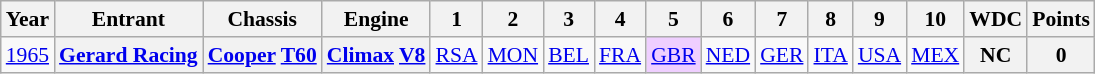<table class="wikitable" style="text-align:center; font-size:90%">
<tr>
<th>Year</th>
<th>Entrant</th>
<th>Chassis</th>
<th>Engine</th>
<th>1</th>
<th>2</th>
<th>3</th>
<th>4</th>
<th>5</th>
<th>6</th>
<th>7</th>
<th>8</th>
<th>9</th>
<th>10</th>
<th>WDC</th>
<th>Points</th>
</tr>
<tr>
<td><a href='#'>1965</a></td>
<th><a href='#'>Gerard Racing</a></th>
<th><a href='#'>Cooper</a> <a href='#'>T60</a></th>
<th><a href='#'>Climax</a> <a href='#'>V8</a></th>
<td><a href='#'>RSA</a></td>
<td><a href='#'>MON</a></td>
<td><a href='#'>BEL</a></td>
<td><a href='#'>FRA</a></td>
<td style="background:#EFCFFF;"><a href='#'>GBR</a><br></td>
<td><a href='#'>NED</a></td>
<td><a href='#'>GER</a></td>
<td><a href='#'>ITA</a></td>
<td><a href='#'>USA</a></td>
<td><a href='#'>MEX</a></td>
<th>NC</th>
<th>0</th>
</tr>
</table>
